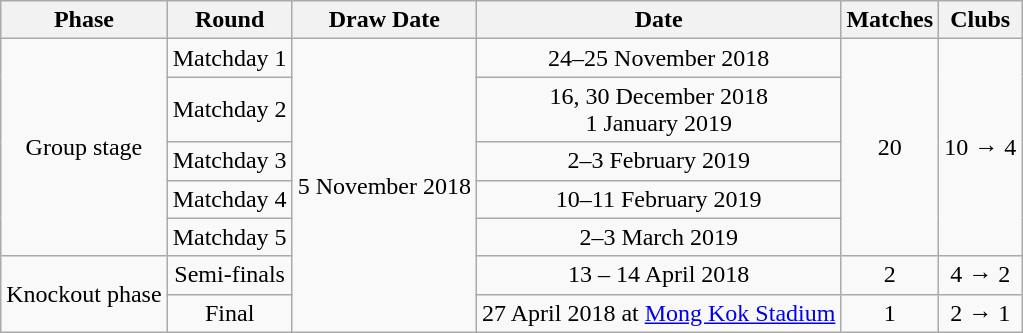<table class="wikitable">
<tr>
<th>Phase</th>
<th>Round</th>
<th>Draw Date</th>
<th>Date</th>
<th>Matches</th>
<th>Clubs</th>
</tr>
<tr align=center>
<td rowspan=5>Group stage</td>
<td>Matchday 1</td>
<td rowspan=7>5 November 2018</td>
<td>24–25 November 2018</td>
<td rowspan=5>20</td>
<td rowspan=5>10 → 4</td>
</tr>
<tr align=center>
<td>Matchday 2</td>
<td>16, 30 December 2018<br>1 January 2019</td>
</tr>
<tr align=center>
<td>Matchday 3</td>
<td>2–3 February 2019</td>
</tr>
<tr align=center>
<td>Matchday 4</td>
<td>10–11 February 2019</td>
</tr>
<tr align=center>
<td>Matchday 5</td>
<td>2–3 March 2019</td>
</tr>
<tr align=center>
<td rowspan=2>Knockout phase</td>
<td>Semi-finals</td>
<td>13 – 14 April 2018</td>
<td>2</td>
<td>4 → 2</td>
</tr>
<tr align=center>
<td>Final</td>
<td>27 April 2018 at <a href='#'>Mong Kok Stadium</a></td>
<td>1</td>
<td>2 → 1</td>
</tr>
</table>
